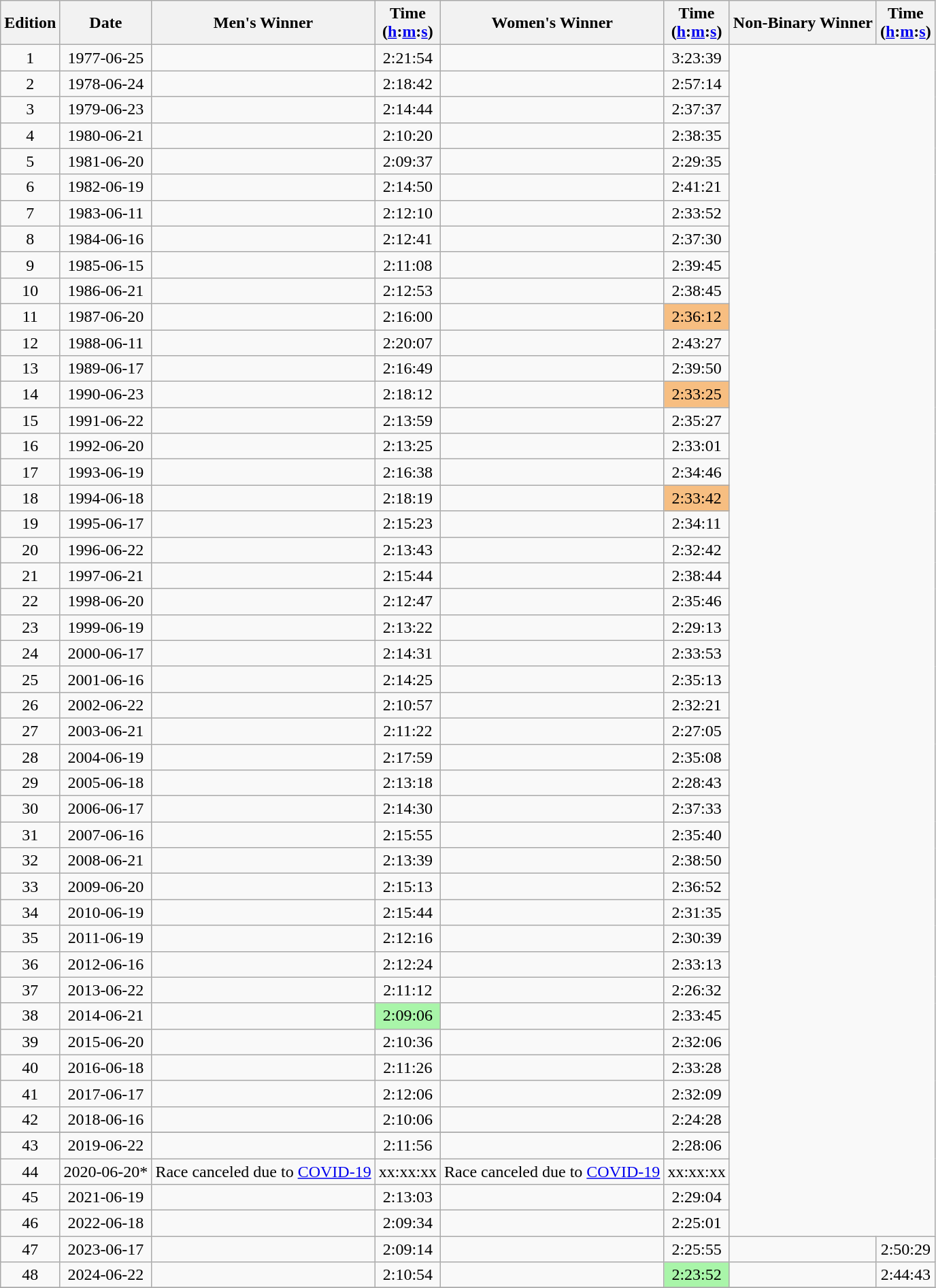<table class="wikitable sortable" style=" text-align:center;">
<tr>
<th>Edition</th>
<th>Date</th>
<th>Men's Winner</th>
<th>Time<br>(<a href='#'>h</a>:<a href='#'>m</a>:<a href='#'>s</a>)</th>
<th>Women's Winner</th>
<th>Time<br>(<a href='#'>h</a>:<a href='#'>m</a>:<a href='#'>s</a>)</th>
<th>Non-Binary Winner</th>
<th>Time<br>(<a href='#'>h</a>:<a href='#'>m</a>:<a href='#'>s</a>)</th>
</tr>
<tr>
<td>1</td>
<td>1977-06-25</td>
<td></td>
<td>2:21:54</td>
<td></td>
<td>3:23:39</td>
</tr>
<tr>
<td>2</td>
<td>1978-06-24</td>
<td></td>
<td>2:18:42</td>
<td></td>
<td>2:57:14</td>
</tr>
<tr>
<td>3</td>
<td>1979-06-23</td>
<td></td>
<td>2:14:44</td>
<td></td>
<td>2:37:37</td>
</tr>
<tr>
<td>4</td>
<td>1980-06-21</td>
<td></td>
<td>2:10:20</td>
<td></td>
<td>2:38:35</td>
</tr>
<tr>
<td>5</td>
<td>1981-06-20</td>
<td></td>
<td>2:09:37</td>
<td></td>
<td>2:29:35</td>
</tr>
<tr>
<td>6</td>
<td>1982-06-19</td>
<td></td>
<td>2:14:50</td>
<td></td>
<td>2:41:21</td>
</tr>
<tr>
<td>7</td>
<td>1983-06-11</td>
<td></td>
<td>2:12:10</td>
<td></td>
<td>2:33:52</td>
</tr>
<tr>
<td>8</td>
<td>1984-06-16</td>
<td></td>
<td>2:12:41</td>
<td></td>
<td>2:37:30</td>
</tr>
<tr>
<td>9</td>
<td>1985-06-15</td>
<td></td>
<td>2:11:08</td>
<td></td>
<td>2:39:45</td>
</tr>
<tr>
<td>10</td>
<td>1986-06-21</td>
<td></td>
<td>2:12:53</td>
<td></td>
<td>2:38:45</td>
</tr>
<tr>
<td>11</td>
<td>1987-06-20</td>
<td></td>
<td>2:16:00</td>
<td></td>
<td bgcolor=#F7BE81>2:36:12</td>
</tr>
<tr>
<td>12</td>
<td>1988-06-11</td>
<td></td>
<td>2:20:07</td>
<td></td>
<td>2:43:27</td>
</tr>
<tr>
<td>13</td>
<td>1989-06-17</td>
<td></td>
<td>2:16:49</td>
<td></td>
<td>2:39:50</td>
</tr>
<tr>
<td>14</td>
<td>1990-06-23</td>
<td></td>
<td>2:18:12</td>
<td></td>
<td bgcolor=#F7BE81>2:33:25</td>
</tr>
<tr>
<td>15</td>
<td>1991-06-22</td>
<td></td>
<td>2:13:59</td>
<td></td>
<td>2:35:27</td>
</tr>
<tr>
<td>16</td>
<td>1992-06-20</td>
<td></td>
<td>2:13:25</td>
<td></td>
<td>2:33:01</td>
</tr>
<tr>
<td>17</td>
<td>1993-06-19</td>
<td></td>
<td>2:16:38</td>
<td></td>
<td>2:34:46</td>
</tr>
<tr>
<td>18</td>
<td>1994-06-18</td>
<td></td>
<td>2:18:19</td>
<td></td>
<td bgcolor=#F7BE81>2:33:42</td>
</tr>
<tr>
<td>19</td>
<td>1995-06-17</td>
<td></td>
<td>2:15:23</td>
<td></td>
<td>2:34:11</td>
</tr>
<tr>
<td>20</td>
<td>1996-06-22</td>
<td></td>
<td>2:13:43</td>
<td></td>
<td>2:32:42</td>
</tr>
<tr>
<td>21</td>
<td>1997-06-21</td>
<td></td>
<td>2:15:44</td>
<td></td>
<td>2:38:44</td>
</tr>
<tr>
<td>22</td>
<td>1998-06-20</td>
<td></td>
<td>2:12:47</td>
<td></td>
<td>2:35:46</td>
</tr>
<tr>
<td>23</td>
<td>1999-06-19</td>
<td></td>
<td>2:13:22</td>
<td></td>
<td>2:29:13</td>
</tr>
<tr>
<td>24</td>
<td>2000-06-17</td>
<td></td>
<td>2:14:31</td>
<td></td>
<td>2:33:53</td>
</tr>
<tr>
<td>25</td>
<td>2001-06-16</td>
<td></td>
<td>2:14:25</td>
<td></td>
<td>2:35:13</td>
</tr>
<tr>
<td>26</td>
<td>2002-06-22</td>
<td></td>
<td>2:10:57</td>
<td></td>
<td>2:32:21</td>
</tr>
<tr>
<td>27</td>
<td>2003-06-21</td>
<td></td>
<td>2:11:22</td>
<td></td>
<td>2:27:05</td>
</tr>
<tr>
<td>28</td>
<td>2004-06-19</td>
<td></td>
<td>2:17:59</td>
<td></td>
<td>2:35:08</td>
</tr>
<tr>
<td>29</td>
<td>2005-06-18</td>
<td></td>
<td>2:13:18</td>
<td>	</td>
<td>2:28:43</td>
</tr>
<tr>
<td>30</td>
<td>2006-06-17</td>
<td></td>
<td>2:14:30</td>
<td></td>
<td>2:37:33</td>
</tr>
<tr>
<td>31</td>
<td>2007-06-16</td>
<td></td>
<td>2:15:55</td>
<td></td>
<td>2:35:40</td>
</tr>
<tr>
<td>32</td>
<td>2008-06-21</td>
<td></td>
<td>2:13:39</td>
<td></td>
<td>2:38:50</td>
</tr>
<tr>
<td>33</td>
<td>2009-06-20</td>
<td></td>
<td>2:15:13</td>
<td></td>
<td>2:36:52</td>
</tr>
<tr>
<td>34</td>
<td>2010-06-19</td>
<td></td>
<td>2:15:44</td>
<td></td>
<td>2:31:35</td>
</tr>
<tr>
<td>35</td>
<td>2011-06-19</td>
<td></td>
<td>2:12:16</td>
<td></td>
<td>2:30:39</td>
</tr>
<tr>
<td>36</td>
<td>2012-06-16</td>
<td></td>
<td>2:12:24</td>
<td></td>
<td>2:33:13</td>
</tr>
<tr>
<td>37</td>
<td>2013-06-22</td>
<td></td>
<td>2:11:12</td>
<td></td>
<td>2:26:32</td>
</tr>
<tr>
<td>38</td>
<td>2014-06-21</td>
<td></td>
<td bgcolor=#A9F5A9>2:09:06</td>
<td></td>
<td>2:33:45</td>
</tr>
<tr>
<td>39</td>
<td>2015-06-20</td>
<td></td>
<td>2:10:36</td>
<td></td>
<td>2:32:06</td>
</tr>
<tr>
<td>40</td>
<td>2016-06-18</td>
<td></td>
<td>2:11:26</td>
<td></td>
<td>2:33:28</td>
</tr>
<tr>
<td>41</td>
<td>2017-06-17</td>
<td></td>
<td>2:12:06</td>
<td></td>
<td>2:32:09</td>
</tr>
<tr>
<td>42</td>
<td>2018-06-16</td>
<td></td>
<td>2:10:06</td>
<td></td>
<td>2:24:28</td>
</tr>
<tr>
</tr>
<tr>
<td>43</td>
<td>2019-06-22</td>
<td></td>
<td>2:11:56</td>
<td></td>
<td>2:28:06</td>
</tr>
<tr>
<td>44</td>
<td>2020-06-20*</td>
<td>Race canceled due to <a href='#'>COVID-19</a></td>
<td>xx:xx:xx</td>
<td>Race canceled due to <a href='#'>COVID-19</a></td>
<td>xx:xx:xx</td>
</tr>
<tr>
<td>45</td>
<td>2021-06-19</td>
<td></td>
<td>2:13:03</td>
<td></td>
<td>2:29:04</td>
</tr>
<tr>
<td>46</td>
<td>2022-06-18</td>
<td></td>
<td>2:09:34</td>
<td></td>
<td>2:25:01</td>
</tr>
<tr>
<td>47</td>
<td>2023-06-17</td>
<td></td>
<td>2:09:14</td>
<td></td>
<td>2:25:55</td>
<td></td>
<td>2:50:29</td>
</tr>
<tr>
<td>48</td>
<td>2024-06-22</td>
<td></td>
<td>2:10:54</td>
<td></td>
<td bgcolor=#A9F5A9>2:23:52</td>
<td></td>
<td>2:44:43</td>
</tr>
<tr>
</tr>
</table>
